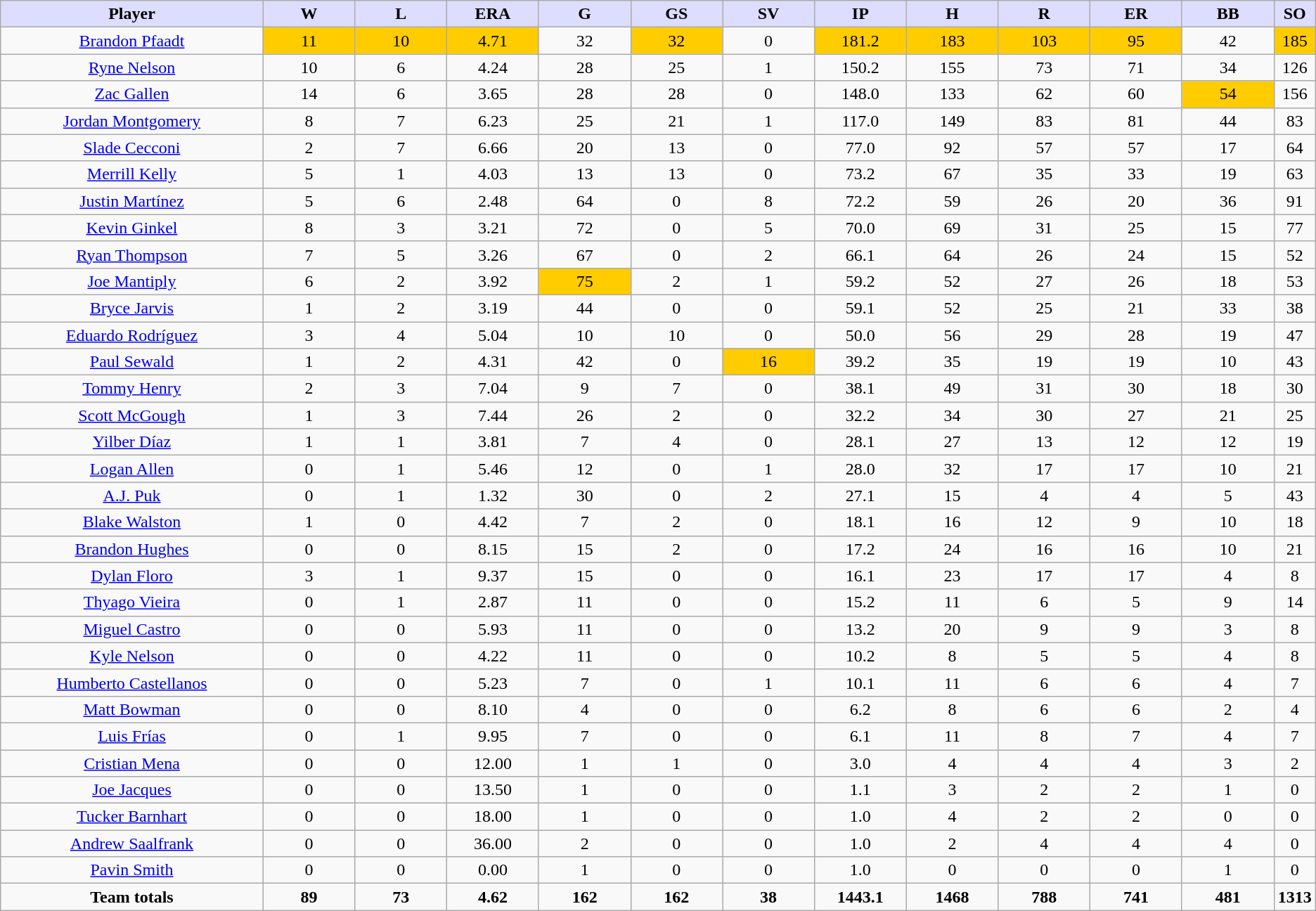<table class="wikitable" style="text-align:center;">
<tr>
<th style="background:#ddf;width:20%;"><strong>Player</strong></th>
<th style="background:#ddf;width:7%;"><strong>W</strong></th>
<th style="background:#ddf;width:7%;"><strong>L</strong></th>
<th style="background:#ddf;width:7%;"><strong>ERA</strong></th>
<th style="background:#ddf;width:7%;"><strong>G</strong></th>
<th style="background:#ddf;width:7%;"><strong>GS</strong></th>
<th style="background:#ddf;width:7%;"><strong>SV</strong></th>
<th style="background:#ddf;width:7%;"><strong>IP</strong></th>
<th style="background:#ddf;width:7%;"><strong>H</strong></th>
<th style="background:#ddf;width:7%;"><strong>R</strong></th>
<th style="background:#ddf;width:7%;"><strong>ER</strong></th>
<th style="background:#ddf;width:7%;"><strong>BB</strong></th>
<th style="background:#ddf;width:7%;"><strong>SO</strong></th>
</tr>
<tr>
<td><a href='#'>Brandon Pfaadt</a></td>
<td bgcolor=#ffcc00>11</td>
<td bgcolor=#ffcc00>10</td>
<td bgcolor=#ffcc00>4.71</td>
<td>32</td>
<td bgcolor=#ffcc00>32</td>
<td>0</td>
<td bgcolor=#ffcc00>181.2</td>
<td bgcolor=#ffcc00>183</td>
<td bgcolor=#ffcc00>103</td>
<td bgcolor=#ffcc00>95</td>
<td>42</td>
<td bgcolor=#ffcc00>185</td>
</tr>
<tr>
<td><a href='#'>Ryne Nelson</a></td>
<td>10</td>
<td>6</td>
<td>4.24</td>
<td>28</td>
<td>25</td>
<td>1</td>
<td>150.2</td>
<td>155</td>
<td>73</td>
<td>71</td>
<td>34</td>
<td>126</td>
</tr>
<tr>
<td><a href='#'>Zac Gallen</a></td>
<td>14</td>
<td>6</td>
<td>3.65</td>
<td>28</td>
<td>28</td>
<td>0</td>
<td>148.0</td>
<td>133</td>
<td>62</td>
<td>60</td>
<td bgcolor=#ffcc00>54</td>
<td>156</td>
</tr>
<tr>
<td><a href='#'>Jordan Montgomery</a></td>
<td>8</td>
<td>7</td>
<td>6.23</td>
<td>25</td>
<td>21</td>
<td>1</td>
<td>117.0</td>
<td>149</td>
<td>83</td>
<td>81</td>
<td>44</td>
<td>83</td>
</tr>
<tr>
<td><a href='#'>Slade Cecconi</a></td>
<td>2</td>
<td>7</td>
<td>6.66</td>
<td>20</td>
<td>13</td>
<td>0</td>
<td>77.0</td>
<td>92</td>
<td>57</td>
<td>57</td>
<td>17</td>
<td>64</td>
</tr>
<tr>
<td><a href='#'>Merrill Kelly</a></td>
<td>5</td>
<td>1</td>
<td>4.03</td>
<td>13</td>
<td>13</td>
<td>0</td>
<td>73.2</td>
<td>67</td>
<td>35</td>
<td>33</td>
<td>19</td>
<td>63</td>
</tr>
<tr>
<td><a href='#'>Justin Martínez</a></td>
<td>5</td>
<td>6</td>
<td>2.48</td>
<td>64</td>
<td>0</td>
<td>8</td>
<td>72.2</td>
<td>59</td>
<td>26</td>
<td>20</td>
<td>36</td>
<td>91</td>
</tr>
<tr>
<td><a href='#'>Kevin Ginkel</a></td>
<td>8</td>
<td>3</td>
<td>3.21</td>
<td>72</td>
<td>0</td>
<td>5</td>
<td>70.0</td>
<td>69</td>
<td>31</td>
<td>25</td>
<td>15</td>
<td>77</td>
</tr>
<tr>
<td><a href='#'>Ryan Thompson</a></td>
<td>7</td>
<td>5</td>
<td>3.26</td>
<td>67</td>
<td>0</td>
<td>2</td>
<td>66.1</td>
<td>64</td>
<td>26</td>
<td>24</td>
<td>15</td>
<td>52</td>
</tr>
<tr>
<td><a href='#'>Joe Mantiply</a></td>
<td>6</td>
<td>2</td>
<td>3.92</td>
<td bgcolor=#ffcc00>75</td>
<td>2</td>
<td>1</td>
<td>59.2</td>
<td>52</td>
<td>27</td>
<td>26</td>
<td>18</td>
<td>53</td>
</tr>
<tr>
<td><a href='#'>Bryce Jarvis</a></td>
<td>1</td>
<td>2</td>
<td>3.19</td>
<td>44</td>
<td>0</td>
<td>0</td>
<td>59.1</td>
<td>52</td>
<td>25</td>
<td>21</td>
<td>33</td>
<td>38</td>
</tr>
<tr>
<td><a href='#'>Eduardo Rodríguez</a></td>
<td>3</td>
<td>4</td>
<td>5.04</td>
<td>10</td>
<td>10</td>
<td>0</td>
<td>50.0</td>
<td>56</td>
<td>29</td>
<td>28</td>
<td>19</td>
<td>47</td>
</tr>
<tr>
<td><a href='#'>Paul Sewald</a></td>
<td>1</td>
<td>2</td>
<td>4.31</td>
<td>42</td>
<td>0</td>
<td bgcolor=#ffcc00>16</td>
<td>39.2</td>
<td>35</td>
<td>19</td>
<td>19</td>
<td>10</td>
<td>43</td>
</tr>
<tr>
<td><a href='#'>Tommy Henry</a></td>
<td>2</td>
<td>3</td>
<td>7.04</td>
<td>9</td>
<td>7</td>
<td>0</td>
<td>38.1</td>
<td>49</td>
<td>31</td>
<td>30</td>
<td>18</td>
<td>30</td>
</tr>
<tr>
<td><a href='#'>Scott McGough</a></td>
<td>1</td>
<td>3</td>
<td>7.44</td>
<td>26</td>
<td>2</td>
<td>0</td>
<td>32.2</td>
<td>34</td>
<td>30</td>
<td>27</td>
<td>21</td>
<td>25</td>
</tr>
<tr>
<td><a href='#'>Yilber Díaz</a></td>
<td>1</td>
<td>1</td>
<td>3.81</td>
<td>7</td>
<td>4</td>
<td>0</td>
<td>28.1</td>
<td>27</td>
<td>13</td>
<td>12</td>
<td>12</td>
<td>19</td>
</tr>
<tr>
<td><a href='#'>Logan Allen</a></td>
<td>0</td>
<td>1</td>
<td>5.46</td>
<td>12</td>
<td>0</td>
<td>1</td>
<td>28.0</td>
<td>32</td>
<td>17</td>
<td>17</td>
<td>10</td>
<td>21</td>
</tr>
<tr>
<td><a href='#'>A.J. Puk</a></td>
<td>0</td>
<td>1</td>
<td>1.32</td>
<td>30</td>
<td>0</td>
<td>2</td>
<td>27.1</td>
<td>15</td>
<td>4</td>
<td>4</td>
<td>5</td>
<td>43</td>
</tr>
<tr>
<td><a href='#'>Blake Walston</a></td>
<td>1</td>
<td>0</td>
<td>4.42</td>
<td>7</td>
<td>2</td>
<td>0</td>
<td>18.1</td>
<td>16</td>
<td>12</td>
<td>9</td>
<td>10</td>
<td>18</td>
</tr>
<tr>
<td><a href='#'>Brandon Hughes</a></td>
<td>0</td>
<td>0</td>
<td>8.15</td>
<td>15</td>
<td>2</td>
<td>0</td>
<td>17.2</td>
<td>24</td>
<td>16</td>
<td>16</td>
<td>10</td>
<td>21</td>
</tr>
<tr>
<td><a href='#'>Dylan Floro</a></td>
<td>3</td>
<td>1</td>
<td>9.37</td>
<td>15</td>
<td>0</td>
<td>0</td>
<td>16.1</td>
<td>23</td>
<td>17</td>
<td>17</td>
<td>4</td>
<td>8</td>
</tr>
<tr>
<td><a href='#'>Thyago Vieira</a></td>
<td>0</td>
<td>1</td>
<td>2.87</td>
<td>11</td>
<td>0</td>
<td>0</td>
<td>15.2</td>
<td>11</td>
<td>6</td>
<td>5</td>
<td>9</td>
<td>14</td>
</tr>
<tr>
<td><a href='#'>Miguel Castro</a></td>
<td>0</td>
<td>0</td>
<td>5.93</td>
<td>11</td>
<td>0</td>
<td>0</td>
<td>13.2</td>
<td>20</td>
<td>9</td>
<td>9</td>
<td>3</td>
<td>8</td>
</tr>
<tr>
<td><a href='#'>Kyle Nelson</a></td>
<td>0</td>
<td>0</td>
<td>4.22</td>
<td>11</td>
<td>0</td>
<td>0</td>
<td>10.2</td>
<td>8</td>
<td>5</td>
<td>5</td>
<td>4</td>
<td>8</td>
</tr>
<tr>
<td><a href='#'>Humberto Castellanos</a></td>
<td>0</td>
<td>0</td>
<td>5.23</td>
<td>7</td>
<td>0</td>
<td>1</td>
<td>10.1</td>
<td>11</td>
<td>6</td>
<td>6</td>
<td>4</td>
<td>7</td>
</tr>
<tr>
<td><a href='#'>Matt Bowman</a></td>
<td>0</td>
<td>0</td>
<td>8.10</td>
<td>4</td>
<td>0</td>
<td>0</td>
<td>6.2</td>
<td>8</td>
<td>6</td>
<td>6</td>
<td>2</td>
<td>4</td>
</tr>
<tr>
<td><a href='#'>Luis Frías</a></td>
<td>0</td>
<td>1</td>
<td>9.95</td>
<td>7</td>
<td>0</td>
<td>0</td>
<td>6.1</td>
<td>11</td>
<td>8</td>
<td>7</td>
<td>4</td>
<td>7</td>
</tr>
<tr>
<td><a href='#'>Cristian Mena</a></td>
<td>0</td>
<td>0</td>
<td>12.00</td>
<td>1</td>
<td>1</td>
<td>0</td>
<td>3.0</td>
<td>4</td>
<td>4</td>
<td>4</td>
<td>3</td>
<td>2</td>
</tr>
<tr>
<td><a href='#'>Joe Jacques</a></td>
<td>0</td>
<td>0</td>
<td>13.50</td>
<td>1</td>
<td>0</td>
<td>0</td>
<td>1.1</td>
<td>3</td>
<td>2</td>
<td>2</td>
<td>1</td>
<td>0</td>
</tr>
<tr>
<td><a href='#'>Tucker Barnhart</a></td>
<td>0</td>
<td>0</td>
<td>18.00</td>
<td>1</td>
<td>0</td>
<td>0</td>
<td>1.0</td>
<td>4</td>
<td>2</td>
<td>2</td>
<td>0</td>
<td>0</td>
</tr>
<tr>
<td><a href='#'>Andrew Saalfrank</a></td>
<td>0</td>
<td>0</td>
<td>36.00</td>
<td>2</td>
<td>0</td>
<td>0</td>
<td>1.0</td>
<td>2</td>
<td>4</td>
<td>4</td>
<td>4</td>
<td>0</td>
</tr>
<tr>
<td><a href='#'>Pavin Smith</a></td>
<td>0</td>
<td>0</td>
<td>0.00</td>
<td>1</td>
<td>0</td>
<td>0</td>
<td>1.0</td>
<td>0</td>
<td>0</td>
<td>0</td>
<td>1</td>
<td>0</td>
</tr>
<tr>
<td><strong>Team totals</strong></td>
<td><strong>89</strong></td>
<td><strong>73</strong></td>
<td><strong>4.62</strong></td>
<td><strong>162</strong></td>
<td><strong>162</strong></td>
<td><strong>38</strong></td>
<td><strong>1443.1</strong></td>
<td><strong>1468</strong></td>
<td><strong>788</strong></td>
<td><strong>741</strong></td>
<td><strong>481</strong></td>
<td><strong>1313</strong></td>
</tr>
</table>
